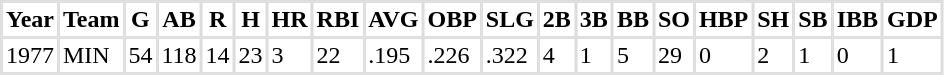<table border="1" bordercolor="#dcdcdc" cellpadding="2" cellspacing="0" class="player-profile-stats">
<tr class="player-profile-stats-header">
<th>Year</th>
<th>Team</th>
<th>G</th>
<th>AB</th>
<th>R</th>
<th>H</th>
<th>HR</th>
<th>RBI</th>
<th>AVG</th>
<th>OBP</th>
<th>SLG</th>
<th>2B</th>
<th>3B</th>
<th>BB</th>
<th>SO</th>
<th>HBP</th>
<th>SH</th>
<th>SB</th>
<th>IBB</th>
<th>GDP</th>
</tr>
<tr>
<td>1977</td>
<td>MIN</td>
<td>54</td>
<td>118</td>
<td>14</td>
<td>23</td>
<td>3</td>
<td>22</td>
<td>.195</td>
<td>.226</td>
<td>.322</td>
<td>4</td>
<td>1</td>
<td>5</td>
<td>29</td>
<td>0</td>
<td>2</td>
<td>1</td>
<td>0</td>
<td>1</td>
</tr>
</table>
